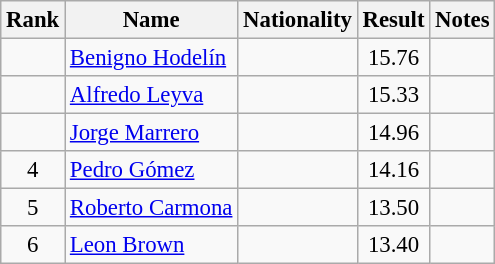<table class="wikitable sortable" style="text-align:center;font-size:95%">
<tr>
<th>Rank</th>
<th>Name</th>
<th>Nationality</th>
<th>Result</th>
<th>Notes</th>
</tr>
<tr>
<td></td>
<td align=left><a href='#'>Benigno Hodelín</a></td>
<td align=left></td>
<td>15.76</td>
<td></td>
</tr>
<tr>
<td></td>
<td align=left><a href='#'>Alfredo Leyva</a></td>
<td align=left></td>
<td>15.33</td>
<td></td>
</tr>
<tr>
<td></td>
<td align=left><a href='#'>Jorge Marrero</a></td>
<td align=left></td>
<td>14.96</td>
<td></td>
</tr>
<tr>
<td>4</td>
<td align=left><a href='#'>Pedro Gómez</a></td>
<td align=left></td>
<td>14.16</td>
<td></td>
</tr>
<tr>
<td>5</td>
<td align=left><a href='#'>Roberto Carmona</a></td>
<td align=left></td>
<td>13.50</td>
<td></td>
</tr>
<tr>
<td>6</td>
<td align=left><a href='#'>Leon Brown</a></td>
<td align=left></td>
<td>13.40</td>
<td></td>
</tr>
</table>
